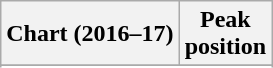<table class="wikitable sortable plainrowheaders" style="text-align:center">
<tr>
<th scope="col">Chart (2016–17)</th>
<th scope="col">Peak<br> position</th>
</tr>
<tr>
</tr>
<tr>
</tr>
<tr>
</tr>
<tr>
</tr>
<tr>
</tr>
</table>
